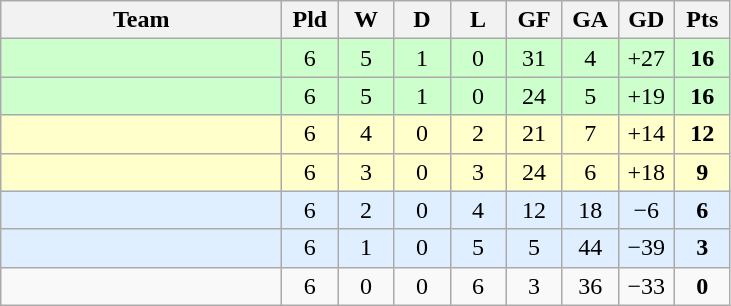<table class=wikitable style="text-align:center">
<tr>
<th width="180">Team</th>
<th width="30">Pld</th>
<th width="30">W</th>
<th width="30">D</th>
<th width="30">L</th>
<th width="30">GF</th>
<th width="30">GA</th>
<th width="30">GD</th>
<th width="30">Pts</th>
</tr>
<tr bgcolor=ccffcc>
<td align=left></td>
<td>6</td>
<td>5</td>
<td>1</td>
<td>0</td>
<td>31</td>
<td>4</td>
<td>+27</td>
<td><strong>16</strong></td>
</tr>
<tr bgcolor=ccffcc>
<td align=left></td>
<td>6</td>
<td>5</td>
<td>1</td>
<td>0</td>
<td>24</td>
<td>5</td>
<td>+19</td>
<td><strong>16</strong></td>
</tr>
<tr bgcolor="#ffffcc">
<td align=left></td>
<td>6</td>
<td>4</td>
<td>0</td>
<td>2</td>
<td>21</td>
<td>7</td>
<td>+14</td>
<td><strong>12</strong></td>
</tr>
<tr bgcolor="#ffffcc">
<td align=left></td>
<td>6</td>
<td>3</td>
<td>0</td>
<td>3</td>
<td>24</td>
<td>6</td>
<td>+18</td>
<td><strong>9</strong></td>
</tr>
<tr bgcolor=dfefff>
<td align=left></td>
<td>6</td>
<td>2</td>
<td>0</td>
<td>4</td>
<td>12</td>
<td>18</td>
<td>−6</td>
<td><strong>6</strong></td>
</tr>
<tr bgcolor=dfefff>
<td align=left></td>
<td>6</td>
<td>1</td>
<td>0</td>
<td>5</td>
<td>5</td>
<td>44</td>
<td>−39</td>
<td><strong>3</strong></td>
</tr>
<tr>
<td align=left></td>
<td>6</td>
<td>0</td>
<td>0</td>
<td>6</td>
<td>3</td>
<td>36</td>
<td>−33</td>
<td><strong>0</strong></td>
</tr>
</table>
